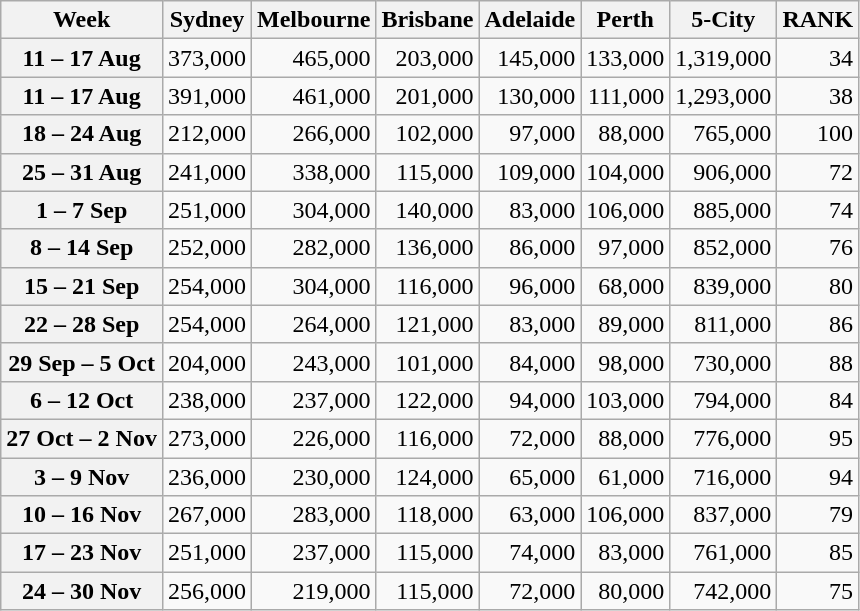<table class=wikitable>
<tr>
<th>Week</th>
<th>Sydney</th>
<th>Melbourne</th>
<th>Brisbane</th>
<th>Adelaide</th>
<th>Perth</th>
<th>5-City</th>
<th>RANK</th>
</tr>
<tr align=right>
<th>11 – 17 Aug</th>
<td>373,000</td>
<td>465,000</td>
<td>203,000</td>
<td>145,000</td>
<td>133,000</td>
<td>1,319,000</td>
<td>34</td>
</tr>
<tr align=right>
<th>11 – 17 Aug</th>
<td>391,000</td>
<td>461,000</td>
<td>201,000</td>
<td>130,000</td>
<td>111,000</td>
<td>1,293,000</td>
<td>38</td>
</tr>
<tr align=right>
<th>18 – 24 Aug</th>
<td>212,000</td>
<td>266,000</td>
<td>102,000</td>
<td>97,000</td>
<td>88,000</td>
<td>765,000</td>
<td>100</td>
</tr>
<tr align=right>
<th>25 – 31 Aug</th>
<td>241,000</td>
<td>338,000</td>
<td>115,000</td>
<td>109,000</td>
<td>104,000</td>
<td>906,000</td>
<td>72</td>
</tr>
<tr align=right>
<th>1 – 7 Sep</th>
<td>251,000</td>
<td>304,000</td>
<td>140,000</td>
<td>83,000</td>
<td>106,000</td>
<td>885,000</td>
<td>74</td>
</tr>
<tr align=right>
<th>8 – 14 Sep</th>
<td>252,000</td>
<td>282,000</td>
<td>136,000</td>
<td>86,000</td>
<td>97,000</td>
<td>852,000</td>
<td>76</td>
</tr>
<tr align=right>
<th>15 – 21 Sep</th>
<td>254,000</td>
<td>304,000</td>
<td>116,000</td>
<td>96,000</td>
<td>68,000</td>
<td>839,000</td>
<td>80</td>
</tr>
<tr align=right>
<th>22 – 28 Sep</th>
<td>254,000</td>
<td>264,000</td>
<td>121,000</td>
<td>83,000</td>
<td>89,000</td>
<td>811,000</td>
<td>86</td>
</tr>
<tr align=right>
<th>29 Sep – 5 Oct</th>
<td>204,000</td>
<td>243,000</td>
<td>101,000</td>
<td>84,000</td>
<td>98,000</td>
<td>730,000</td>
<td>88</td>
</tr>
<tr align=right>
<th>6 – 12 Oct</th>
<td>238,000</td>
<td>237,000</td>
<td>122,000</td>
<td>94,000</td>
<td>103,000</td>
<td>794,000</td>
<td>84</td>
</tr>
<tr align=right>
<th>27 Oct – 2 Nov</th>
<td>273,000</td>
<td>226,000</td>
<td>116,000</td>
<td>72,000</td>
<td>88,000</td>
<td>776,000</td>
<td>95</td>
</tr>
<tr align=right>
<th>3 – 9 Nov</th>
<td>236,000</td>
<td>230,000</td>
<td>124,000</td>
<td>65,000</td>
<td>61,000</td>
<td>716,000</td>
<td>94</td>
</tr>
<tr align=right>
<th>10 – 16 Nov</th>
<td>267,000</td>
<td>283,000</td>
<td>118,000</td>
<td>63,000</td>
<td>106,000</td>
<td>837,000</td>
<td>79</td>
</tr>
<tr align=right>
<th>17 – 23 Nov</th>
<td>251,000</td>
<td>237,000</td>
<td>115,000</td>
<td>74,000</td>
<td>83,000</td>
<td>761,000</td>
<td>85</td>
</tr>
<tr align=right>
<th>24 – 30 Nov</th>
<td>256,000</td>
<td>219,000</td>
<td>115,000</td>
<td>72,000</td>
<td>80,000</td>
<td>742,000</td>
<td>75</td>
</tr>
</table>
